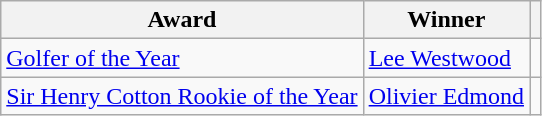<table class="wikitable">
<tr>
<th>Award</th>
<th>Winner</th>
<th></th>
</tr>
<tr>
<td><a href='#'>Golfer of the Year</a></td>
<td> <a href='#'>Lee Westwood</a></td>
<td></td>
</tr>
<tr>
<td><a href='#'>Sir Henry Cotton Rookie of the Year</a></td>
<td> <a href='#'>Olivier Edmond</a></td>
<td></td>
</tr>
</table>
